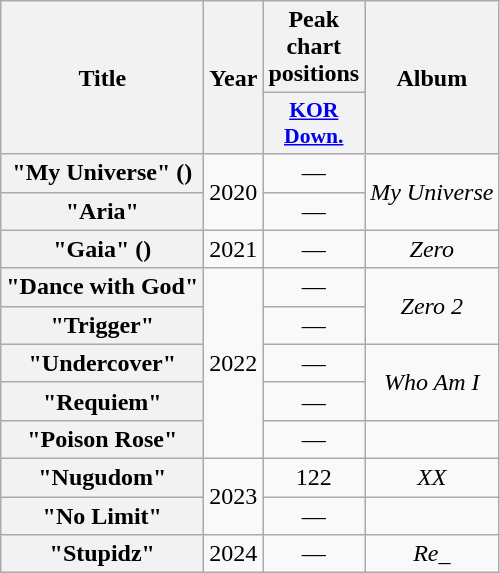<table class="wikitable plainrowheaders" style="text-align:center">
<tr>
<th scope="col" rowspan="2">Title</th>
<th scope="col" rowspan="2">Year</th>
<th scope="col">Peak chart positions</th>
<th scope="col" rowspan="2">Album</th>
</tr>
<tr>
<th scope="col" style="font-size:90%; width:3em"><a href='#'>KOR<br>Down.</a><br></th>
</tr>
<tr>
<th scope="row">"My Universe" ()</th>
<td rowspan="2">2020</td>
<td>—</td>
<td rowspan="2"><em>My Universe</em></td>
</tr>
<tr>
<th scope="row">"Aria"</th>
<td>—</td>
</tr>
<tr>
<th scope="row">"Gaia" ()</th>
<td>2021</td>
<td>—</td>
<td><em>Zero</em></td>
</tr>
<tr>
<th scope="row">"Dance with God"</th>
<td rowspan="5">2022</td>
<td>—</td>
<td rowspan="2"><em>Zero 2</em></td>
</tr>
<tr>
<th scope="row">"Trigger"</th>
<td>—</td>
</tr>
<tr>
<th scope="row">"Undercover"</th>
<td>—</td>
<td rowspan="2"><em>Who Am I</em></td>
</tr>
<tr>
<th scope="row">"Requiem"</th>
<td>—</td>
</tr>
<tr>
<th scope="row">"Poison Rose"</th>
<td>—</td>
<td></td>
</tr>
<tr>
<th scope="row">"Nugudom"</th>
<td rowspan="2">2023</td>
<td>122</td>
<td><em>XX</em></td>
</tr>
<tr>
<th scope="row">"No Limit"</th>
<td>—</td>
<td></td>
</tr>
<tr>
<th scope="row">"Stupidz"</th>
<td>2024</td>
<td>—</td>
<td><em>Re_</em></td>
</tr>
</table>
